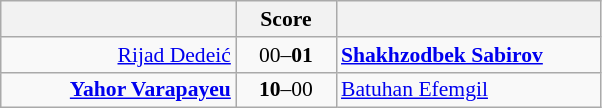<table class="wikitable" style="text-align: center; font-size:90% ">
<tr>
<th align="right" width="150"></th>
<th width="60">Score</th>
<th align="left" width="170"></th>
</tr>
<tr>
<td align=right><a href='#'>Rijad Dedeić</a> </td>
<td align=center>00–<strong>01</strong></td>
<td align=left><strong> <a href='#'>Shakhzodbek Sabirov</a></strong></td>
</tr>
<tr>
<td align=right><strong><a href='#'>Yahor Varapayeu</a> </strong></td>
<td align=center><strong>10</strong>–00</td>
<td align=left> <a href='#'>Batuhan Efemgil</a></td>
</tr>
</table>
